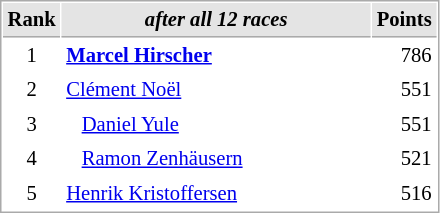<table cellspacing="1" cellpadding="3" style="border:1px solid #aaa; font-size:86%;">
<tr style="background:#e4e4e4;">
<th style="border-bottom:1px solid #aaa; width:10px;">Rank</th>
<th style="border-bottom:1px solid #aaa; width:200px; white-space:nowrap;"><em>after all 12 races</em></th>
<th style="border-bottom:1px solid #aaa; width:20px;">Points</th>
</tr>
<tr>
<td style="text-align:center;">1</td>
<td> <strong><a href='#'>Marcel Hirscher</a></strong></td>
<td align="right">786</td>
</tr>
<tr>
<td style="text-align:center;">2</td>
<td> <a href='#'>Clément Noël</a></td>
<td align="right">551</td>
</tr>
<tr>
<td style="text-align:center;">3</td>
<td>   <a href='#'>Daniel Yule</a></td>
<td align="right">551</td>
</tr>
<tr>
<td style="text-align:center;">4</td>
<td>   <a href='#'>Ramon Zenhäusern</a></td>
<td align="right">521</td>
</tr>
<tr>
<td style="text-align:center;">5</td>
<td> <a href='#'>Henrik Kristoffersen</a></td>
<td align="right">516</td>
</tr>
</table>
